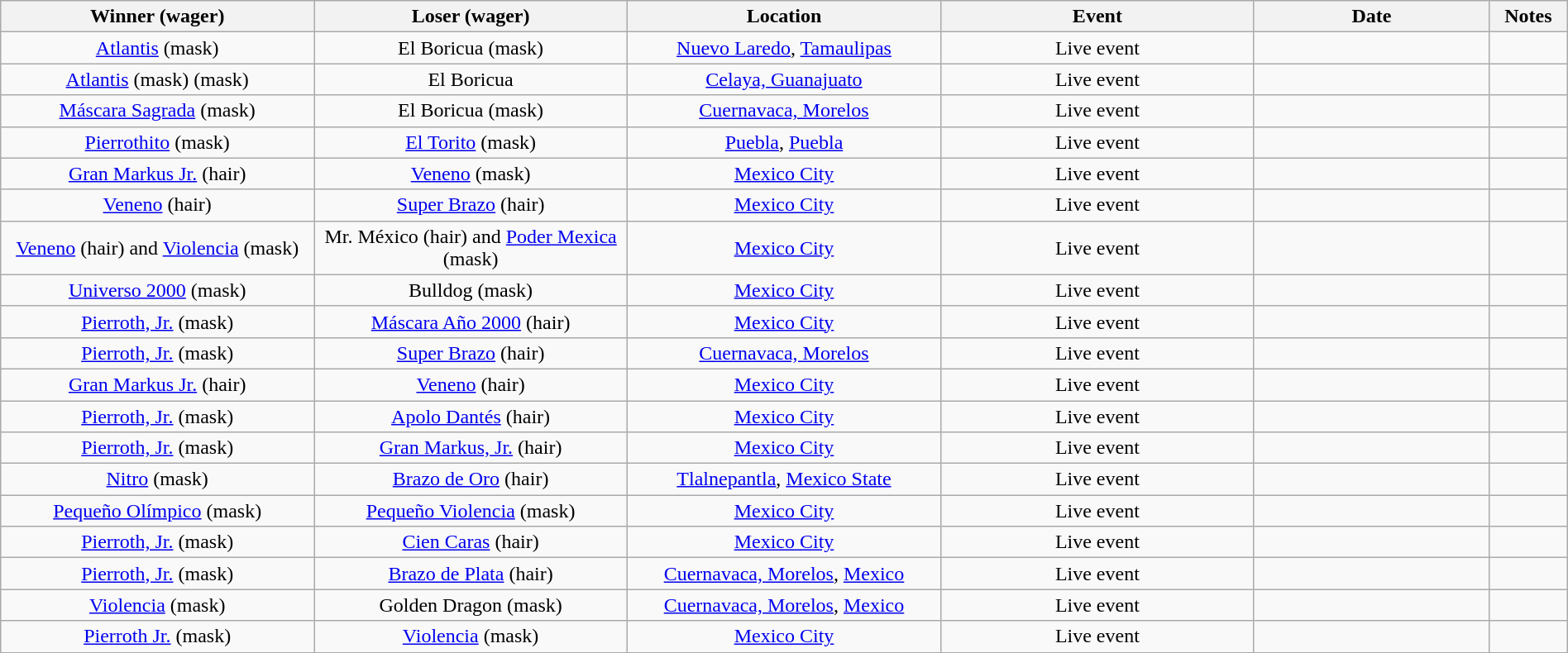<table class="wikitable sortable" width=100%  style="text-align: center">
<tr>
<th width=20% scope="col">Winner (wager)</th>
<th width=20% scope="col">Loser (wager)</th>
<th width=20% scope="col">Location</th>
<th width=20% scope="col">Event</th>
<th width=15% scope="col">Date</th>
<th class="unsortable" width=5% scope="col">Notes</th>
</tr>
<tr>
<td><a href='#'>Atlantis</a> (mask)</td>
<td>El Boricua (mask)</td>
<td><a href='#'>Nuevo Laredo</a>, <a href='#'>Tamaulipas</a></td>
<td>Live event</td>
<td></td>
<td></td>
</tr>
<tr>
<td><a href='#'>Atlantis</a> (mask) (mask)</td>
<td>El Boricua</td>
<td><a href='#'>Celaya, Guanajuato</a></td>
<td>Live event</td>
<td></td>
<td></td>
</tr>
<tr>
<td><a href='#'>Máscara Sagrada</a> (mask)</td>
<td>El Boricua (mask)</td>
<td><a href='#'>Cuernavaca, Morelos</a></td>
<td>Live event</td>
<td></td>
<td></td>
</tr>
<tr>
<td><a href='#'>Pierrothito</a> (mask)</td>
<td><a href='#'>El Torito</a> (mask)</td>
<td><a href='#'>Puebla</a>, <a href='#'>Puebla</a></td>
<td>Live event</td>
<td></td>
<td></td>
</tr>
<tr>
<td><a href='#'>Gran Markus Jr.</a> (hair)</td>
<td><a href='#'>Veneno</a> (mask)</td>
<td><a href='#'>Mexico City</a></td>
<td>Live event</td>
<td></td>
<td></td>
</tr>
<tr>
<td><a href='#'>Veneno</a> (hair)</td>
<td><a href='#'>Super Brazo</a> (hair)</td>
<td><a href='#'>Mexico City</a></td>
<td>Live event</td>
<td></td>
<td></td>
</tr>
<tr>
<td><a href='#'>Veneno</a> (hair) and <a href='#'>Violencia</a> (mask)</td>
<td>Mr. México (hair) and <a href='#'>Poder Mexica</a> (mask)</td>
<td><a href='#'>Mexico City</a></td>
<td>Live event</td>
<td></td>
<td></td>
</tr>
<tr>
<td><a href='#'>Universo 2000</a> (mask)</td>
<td>Bulldog (mask)</td>
<td><a href='#'>Mexico City</a></td>
<td>Live event</td>
<td></td>
<td></td>
</tr>
<tr>
<td><a href='#'>Pierroth, Jr.</a> (mask)</td>
<td><a href='#'>Máscara Año 2000</a> (hair)</td>
<td><a href='#'>Mexico City</a></td>
<td>Live event</td>
<td></td>
<td></td>
</tr>
<tr>
<td><a href='#'>Pierroth, Jr.</a> (mask)</td>
<td><a href='#'>Super Brazo</a> (hair)</td>
<td><a href='#'>Cuernavaca, Morelos</a></td>
<td>Live event</td>
<td></td>
<td></td>
</tr>
<tr>
<td><a href='#'>Gran Markus Jr.</a> (hair)</td>
<td><a href='#'>Veneno</a> (hair)</td>
<td><a href='#'>Mexico City</a></td>
<td>Live event</td>
<td></td>
<td></td>
</tr>
<tr>
<td><a href='#'>Pierroth, Jr.</a> (mask)</td>
<td><a href='#'>Apolo Dantés</a> (hair)</td>
<td><a href='#'>Mexico City</a></td>
<td>Live event</td>
<td></td>
<td></td>
</tr>
<tr>
<td><a href='#'>Pierroth, Jr.</a> (mask)</td>
<td><a href='#'>Gran Markus, Jr.</a> (hair)</td>
<td><a href='#'>Mexico City</a></td>
<td>Live event</td>
<td></td>
<td></td>
</tr>
<tr>
<td><a href='#'>Nitro</a> (mask)</td>
<td><a href='#'>Brazo de Oro</a> (hair)</td>
<td><a href='#'>Tlalnepantla</a>, <a href='#'>Mexico State</a></td>
<td>Live event</td>
<td></td>
<td></td>
</tr>
<tr>
<td><a href='#'>Pequeño Olímpico</a> (mask)</td>
<td><a href='#'>Pequeño Violencia</a> (mask)</td>
<td><a href='#'>Mexico City</a></td>
<td>Live event</td>
<td></td>
<td></td>
</tr>
<tr>
<td><a href='#'>Pierroth, Jr.</a> (mask)</td>
<td><a href='#'>Cien Caras</a> (hair)</td>
<td><a href='#'>Mexico City</a></td>
<td>Live event</td>
<td></td>
<td></td>
</tr>
<tr>
<td><a href='#'>Pierroth, Jr.</a> (mask)</td>
<td><a href='#'>Brazo de Plata</a> (hair)</td>
<td><a href='#'>Cuernavaca, Morelos</a>, <a href='#'>Mexico</a></td>
<td>Live event</td>
<td></td>
<td></td>
</tr>
<tr>
<td><a href='#'>Violencia</a> (mask)</td>
<td>Golden Dragon (mask)</td>
<td><a href='#'>Cuernavaca, Morelos</a>, <a href='#'>Mexico</a></td>
<td>Live event</td>
<td></td>
<td> </td>
</tr>
<tr>
<td><a href='#'>Pierroth Jr.</a> (mask)</td>
<td><a href='#'>Violencia</a> (mask)</td>
<td><a href='#'>Mexico City</a></td>
<td>Live event</td>
<td></td>
<td></td>
</tr>
</table>
